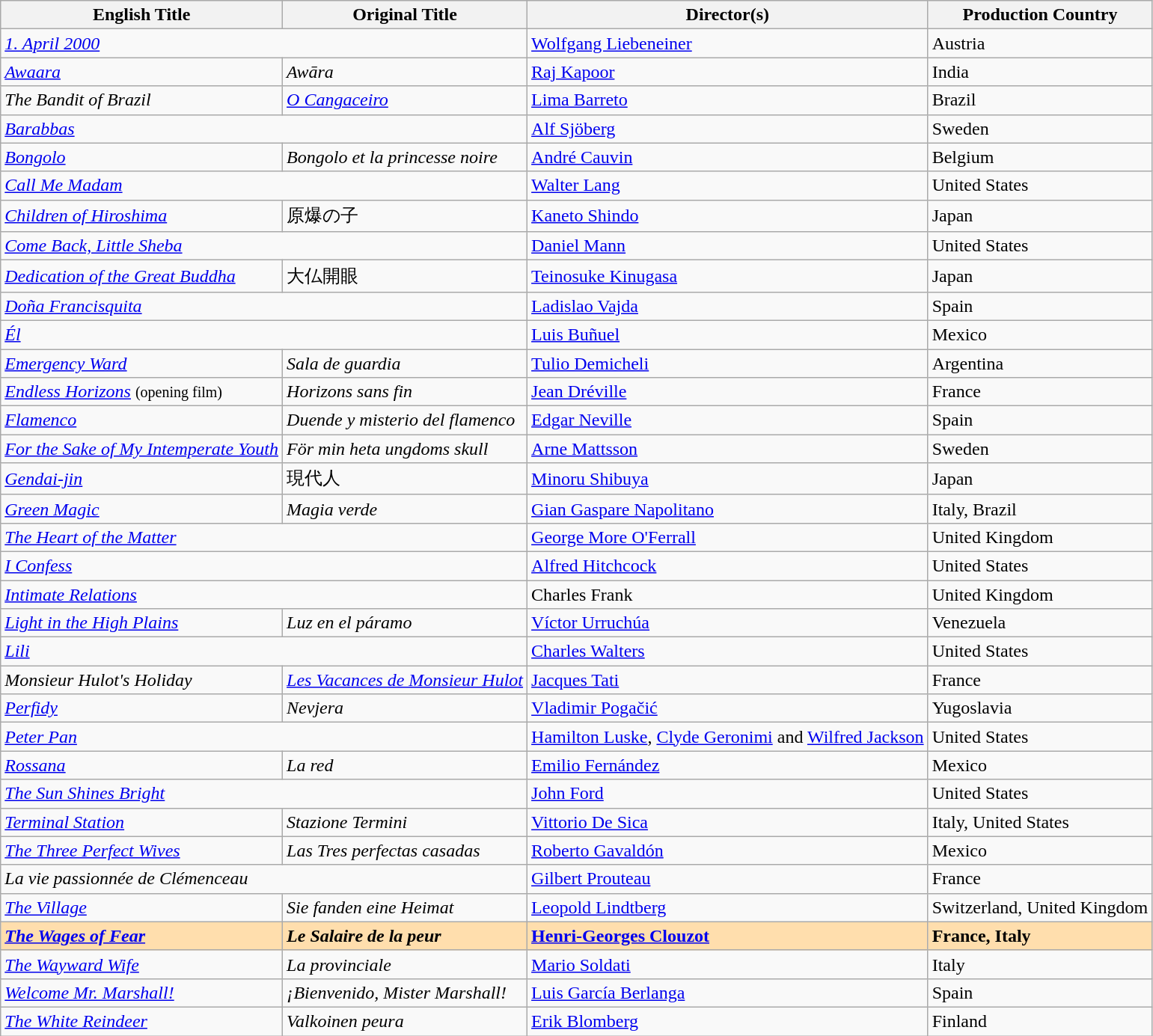<table class="wikitable">
<tr>
<th>English Title</th>
<th>Original Title</th>
<th>Director(s)</th>
<th>Production Country</th>
</tr>
<tr>
<td colspan="2"><em><a href='#'>1. April 2000</a></em></td>
<td><a href='#'>Wolfgang Liebeneiner</a></td>
<td>Austria</td>
</tr>
<tr>
<td><em><a href='#'>Awaara</a></em></td>
<td><em>Awāra</em></td>
<td><a href='#'>Raj Kapoor</a></td>
<td>India</td>
</tr>
<tr>
<td><em>The Bandit of Brazil</em></td>
<td><em><a href='#'>O Cangaceiro</a></em></td>
<td><a href='#'>Lima Barreto</a></td>
<td>Brazil</td>
</tr>
<tr>
<td colspan="2"><em><a href='#'>Barabbas</a></em></td>
<td><a href='#'>Alf Sjöberg</a></td>
<td>Sweden</td>
</tr>
<tr>
<td><em><a href='#'>Bongolo</a></em></td>
<td><em>Bongolo</em> <em>et la princesse noire</em></td>
<td><a href='#'>André Cauvin</a></td>
<td>Belgium</td>
</tr>
<tr>
<td colspan="2"><em><a href='#'>Call Me Madam</a></em></td>
<td><a href='#'>Walter Lang</a></td>
<td>United States</td>
</tr>
<tr>
<td><em><a href='#'>Children of Hiroshima</a></em></td>
<td>原爆の子</td>
<td><a href='#'>Kaneto Shindo</a></td>
<td>Japan</td>
</tr>
<tr>
<td colspan="2"><em><a href='#'>Come Back, Little Sheba</a></em></td>
<td><a href='#'>Daniel Mann</a></td>
<td>United States</td>
</tr>
<tr>
<td><em><a href='#'>Dedication of the Great Buddha</a></em></td>
<td>大仏開眼</td>
<td><a href='#'>Teinosuke Kinugasa</a></td>
<td>Japan</td>
</tr>
<tr>
<td colspan="2"><em><a href='#'>Doña Francisquita</a></em></td>
<td><a href='#'>Ladislao Vajda</a></td>
<td>Spain</td>
</tr>
<tr>
<td colspan="2"><em><a href='#'>Él</a></em></td>
<td><a href='#'>Luis Buñuel</a></td>
<td>Mexico</td>
</tr>
<tr>
<td><em><a href='#'>Emergency Ward</a></em></td>
<td><em>Sala de guardia</em></td>
<td><a href='#'>Tulio Demicheli</a></td>
<td>Argentina</td>
</tr>
<tr>
<td><em><a href='#'>Endless Horizons</a></em> <small>(opening film)</small></td>
<td><em>Horizons sans fin</em></td>
<td><a href='#'>Jean Dréville</a></td>
<td>France</td>
</tr>
<tr>
<td><em><a href='#'>Flamenco</a></em></td>
<td><em>Duende y misterio del flamenco</em></td>
<td><a href='#'>Edgar Neville</a></td>
<td>Spain</td>
</tr>
<tr>
<td><em><a href='#'>For the Sake of My Intemperate Youth</a></em></td>
<td><em>För min heta ungdoms skull</em></td>
<td><a href='#'>Arne Mattsson</a></td>
<td>Sweden</td>
</tr>
<tr>
<td><em><a href='#'>Gendai-jin</a></em></td>
<td>現代人</td>
<td><a href='#'>Minoru Shibuya</a></td>
<td>Japan</td>
</tr>
<tr>
<td><em><a href='#'>Green Magic</a></em></td>
<td><em>Magia verde</em></td>
<td><a href='#'>Gian Gaspare Napolitano</a></td>
<td>Italy, Brazil</td>
</tr>
<tr>
<td colspan="2"><em><a href='#'>The Heart of the Matter</a></em></td>
<td><a href='#'>George More O'Ferrall</a></td>
<td>United Kingdom</td>
</tr>
<tr>
<td colspan="2"><em><a href='#'>I Confess</a></em></td>
<td><a href='#'>Alfred Hitchcock</a></td>
<td>United States</td>
</tr>
<tr>
<td colspan="2"><em><a href='#'>Intimate Relations</a></em></td>
<td>Charles Frank</td>
<td>United Kingdom</td>
</tr>
<tr>
<td><em><a href='#'>Light in the High Plains</a></em></td>
<td><em>Luz en el páramo</em></td>
<td><a href='#'>Víctor Urruchúa</a></td>
<td>Venezuela</td>
</tr>
<tr>
<td colspan="2"><em><a href='#'>Lili</a></em></td>
<td><a href='#'>Charles Walters</a></td>
<td>United States</td>
</tr>
<tr>
<td><em>Monsieur Hulot's Holiday</em></td>
<td><em><a href='#'>Les Vacances de Monsieur Hulot</a></em></td>
<td><a href='#'>Jacques Tati</a></td>
<td>France</td>
</tr>
<tr>
<td><em><a href='#'>Perfidy</a></em></td>
<td><em>Nevjera</em></td>
<td><a href='#'>Vladimir Pogačić</a></td>
<td>Yugoslavia</td>
</tr>
<tr>
<td colspan="2"><em><a href='#'>Peter Pan</a></em></td>
<td><a href='#'>Hamilton Luske</a>, <a href='#'>Clyde Geronimi</a> and <a href='#'>Wilfred Jackson</a></td>
<td>United States</td>
</tr>
<tr>
<td><em><a href='#'>Rossana</a></em></td>
<td><em>La red</em></td>
<td><a href='#'>Emilio Fernández</a></td>
<td>Mexico</td>
</tr>
<tr>
<td colspan="2"><em><a href='#'>The Sun Shines Bright</a></em></td>
<td><a href='#'>John Ford</a></td>
<td>United States</td>
</tr>
<tr>
<td><em><a href='#'>Terminal Station</a></em></td>
<td><em>Stazione Termini</em></td>
<td><a href='#'>Vittorio De Sica</a></td>
<td>Italy, United States</td>
</tr>
<tr>
<td><em><a href='#'>The Three Perfect Wives</a></em></td>
<td><em>Las Tres perfectas casadas</em></td>
<td><a href='#'>Roberto Gavaldón</a></td>
<td>Mexico</td>
</tr>
<tr>
<td colspan="2"><em>La vie passionnée de Clémenceau</em></td>
<td><a href='#'>Gilbert Prouteau</a></td>
<td>France</td>
</tr>
<tr>
<td><em><a href='#'>The Village</a></em></td>
<td><em>Sie fanden eine Heimat</em></td>
<td><a href='#'>Leopold Lindtberg</a></td>
<td>Switzerland, United Kingdom</td>
</tr>
<tr style="background:#FFDEAD;">
<td><strong><em><a href='#'>The Wages of Fear</a></em></strong></td>
<td><strong><em>Le Salaire de la peur</em></strong></td>
<td><strong><a href='#'>Henri-Georges Clouzot</a></strong></td>
<td><strong>France, Italy</strong></td>
</tr>
<tr>
<td><em><a href='#'>The Wayward Wife</a></em></td>
<td><em>La provinciale</em></td>
<td><a href='#'>Mario Soldati</a></td>
<td>Italy</td>
</tr>
<tr>
<td><em><a href='#'>Welcome Mr. Marshall!</a></em></td>
<td><em>¡Bienvenido, Mister Marshall!</em></td>
<td><a href='#'>Luis García Berlanga</a></td>
<td>Spain</td>
</tr>
<tr>
<td><em><a href='#'>The White Reindeer</a></em></td>
<td><em>Valkoinen peura</em></td>
<td><a href='#'>Erik Blomberg</a></td>
<td>Finland</td>
</tr>
</table>
